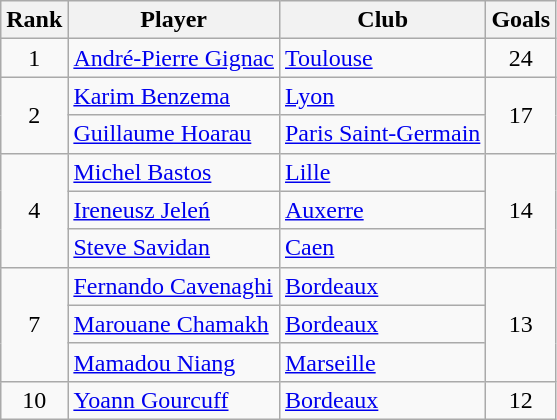<table class="wikitable">
<tr>
<th scope="col">Rank</th>
<th scope="col">Player</th>
<th scope="col">Club</th>
<th scope="col">Goals</th>
</tr>
<tr>
<td style="text-align: center;">1</td>
<td> <a href='#'>André-Pierre Gignac</a></td>
<td><a href='#'>Toulouse</a></td>
<td style="text-align: center;">24</td>
</tr>
<tr>
<td style="text-align: center;" rowspan="2">2</td>
<td> <a href='#'>Karim Benzema</a></td>
<td><a href='#'>Lyon</a></td>
<td style="text-align: center;" rowspan="2">17</td>
</tr>
<tr>
<td> <a href='#'>Guillaume Hoarau</a></td>
<td><a href='#'>Paris Saint-Germain</a></td>
</tr>
<tr>
<td style="text-align: center;" rowspan="3">4</td>
<td> <a href='#'>Michel Bastos</a></td>
<td><a href='#'>Lille</a></td>
<td style="text-align: center;" rowspan="3">14</td>
</tr>
<tr>
<td> <a href='#'>Ireneusz Jeleń</a></td>
<td><a href='#'>Auxerre</a></td>
</tr>
<tr>
<td> <a href='#'>Steve Savidan</a></td>
<td><a href='#'>Caen</a></td>
</tr>
<tr>
<td style="text-align: center;" rowspan="3">7</td>
<td> <a href='#'>Fernando Cavenaghi</a></td>
<td><a href='#'>Bordeaux</a></td>
<td style="text-align: center;" rowspan="3">13</td>
</tr>
<tr>
<td> <a href='#'>Marouane Chamakh</a></td>
<td><a href='#'>Bordeaux</a></td>
</tr>
<tr>
<td> <a href='#'>Mamadou Niang</a></td>
<td><a href='#'>Marseille</a></td>
</tr>
<tr>
<td style="text-align: center;">10</td>
<td> <a href='#'>Yoann Gourcuff</a></td>
<td><a href='#'>Bordeaux</a></td>
<td style="text-align: center;">12</td>
</tr>
</table>
